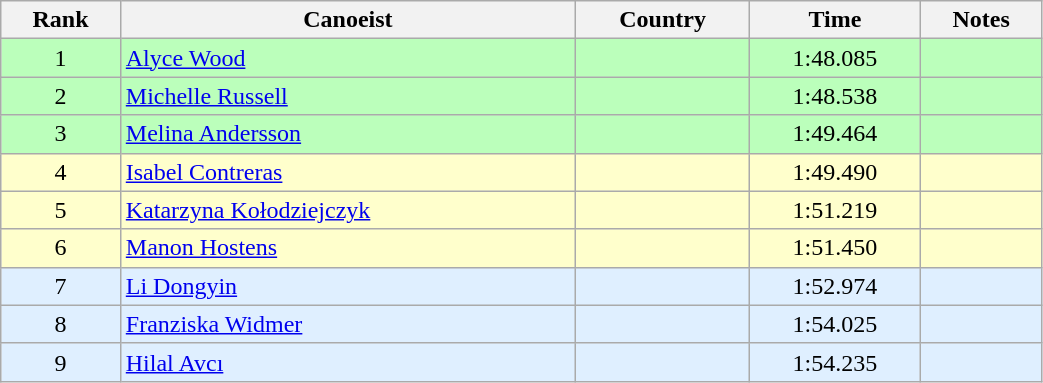<table class="wikitable" style="text-align:center;width: 55%">
<tr>
<th>Rank</th>
<th>Canoeist</th>
<th>Country</th>
<th>Time</th>
<th>Notes</th>
</tr>
<tr bgcolor=bbffbb>
<td>1</td>
<td align="left"><a href='#'>Alyce Wood</a></td>
<td align="left"></td>
<td>1:48.085</td>
<td></td>
</tr>
<tr bgcolor=bbffbb>
<td>2</td>
<td align="left"><a href='#'>Michelle Russell</a></td>
<td align="left"></td>
<td>1:48.538</td>
<td></td>
</tr>
<tr bgcolor=bbffbb>
<td>3</td>
<td align="left"><a href='#'>Melina Andersson</a></td>
<td align="left"></td>
<td>1:49.464</td>
<td></td>
</tr>
<tr bgcolor=ffffcc>
<td>4</td>
<td align="left"><a href='#'>Isabel Contreras</a></td>
<td align="left"></td>
<td>1:49.490</td>
<td></td>
</tr>
<tr bgcolor=ffffcc>
<td>5</td>
<td align="left"><a href='#'>Katarzyna Kołodziejczyk</a></td>
<td align="left"></td>
<td>1:51.219</td>
<td></td>
</tr>
<tr bgcolor=ffffcc>
<td>6</td>
<td align="left"><a href='#'>Manon Hostens</a></td>
<td align="left"></td>
<td>1:51.450</td>
<td></td>
</tr>
<tr bgcolor=dfefff>
<td>7</td>
<td align="left"><a href='#'>Li Dongyin</a></td>
<td align="left"></td>
<td>1:52.974</td>
<td></td>
</tr>
<tr bgcolor=dfefff>
<td>8</td>
<td align="left"><a href='#'>Franziska Widmer</a></td>
<td align="left"></td>
<td>1:54.025</td>
<td></td>
</tr>
<tr bgcolor=dfefff>
<td>9</td>
<td align="left"><a href='#'>Hilal Avcı </a></td>
<td align="left"></td>
<td>1:54.235</td>
<td></td>
</tr>
</table>
